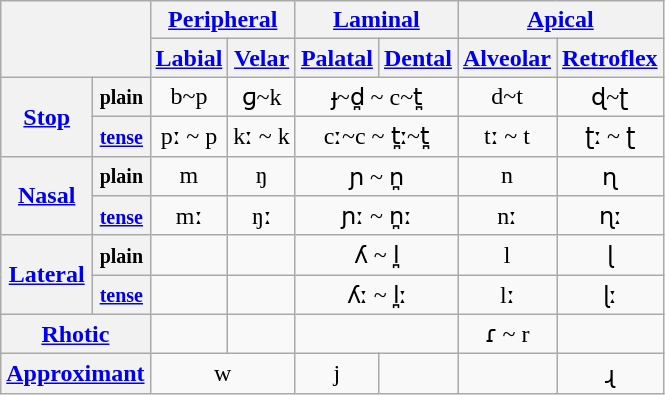<table class="IPA wikitable" style="text-align:center">
<tr>
<th colspan="2" rowspan="2"></th>
<th colspan="2"><a href='#'>Peripheral</a></th>
<th colspan="2"><a href='#'>Laminal</a></th>
<th colspan="2"><a href='#'>Apical</a></th>
</tr>
<tr>
<th><a href='#'>Labial</a></th>
<th><a href='#'>Velar</a></th>
<th><a href='#'>Palatal</a></th>
<th><a href='#'>Dental</a></th>
<th><a href='#'>Alveolar</a></th>
<th><a href='#'>Retroflex</a></th>
</tr>
<tr style="text-align: center;">
<th rowspan="2"><a href='#'>Stop</a></th>
<th><small>plain</small></th>
<td>b~p</td>
<td>ɡ~k</td>
<td colspan="2">ɟ~d̪ ~ c~t̪</td>
<td>d~t</td>
<td>ɖ~ʈ</td>
</tr>
<tr>
<th><small><a href='#'>tense</a></small></th>
<td>pː ~ p</td>
<td>kː ~ k</td>
<td colspan="2">cː~c ~ t̪ː~t̪</td>
<td>tː ~ t</td>
<td>ʈː ~ ʈ</td>
</tr>
<tr style="text-align: center;">
<th rowspan="2"><a href='#'>Nasal</a></th>
<th><small>plain</small></th>
<td>m</td>
<td>ŋ</td>
<td colspan="2">ɲ ~ n̪</td>
<td>n</td>
<td>ɳ</td>
</tr>
<tr>
<th><small><a href='#'>tense</a></small></th>
<td>mː</td>
<td>ŋː</td>
<td colspan="2">ɲː ~ n̪ː</td>
<td>nː</td>
<td>ɳː</td>
</tr>
<tr style="text-align: center;">
<th rowspan="2"><a href='#'>Lateral</a></th>
<th><small>plain</small></th>
<td></td>
<td></td>
<td colspan="2">ʎ ~ l̪</td>
<td>l</td>
<td>ɭ</td>
</tr>
<tr>
<th><small><a href='#'>tense</a></small></th>
<td></td>
<td></td>
<td colspan="2">ʎː ~ l̪ː</td>
<td>lː</td>
<td>ɭː</td>
</tr>
<tr style="text-align: center;">
<th colspan="2"><a href='#'>Rhotic</a></th>
<td></td>
<td></td>
<td colspan="2"></td>
<td>ɾ ~ r</td>
<td></td>
</tr>
<tr style="text-align: center;">
<th colspan="2"><a href='#'>Approximant</a></th>
<td colspan="2">w</td>
<td>j</td>
<td></td>
<td></td>
<td>ɻ</td>
</tr>
</table>
